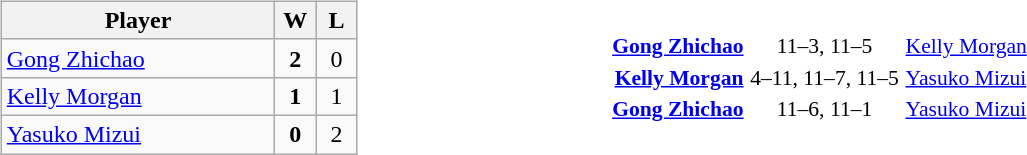<table>
<tr>
<td width=45% valign=top><br><table class=wikitable style="text-align:center">
<tr>
<th width=175>Player</th>
<th width=20>W</th>
<th width=20>L</th>
</tr>
<tr>
<td style="text-align:left"> <a href='#'>Gong Zhichao</a></td>
<td><strong>2</strong></td>
<td>0</td>
</tr>
<tr>
<td style="text-align:left"> <a href='#'>Kelly Morgan</a></td>
<td><strong>1</strong></td>
<td>1</td>
</tr>
<tr>
<td style="text-align:left"> <a href='#'>Yasuko Mizui</a></td>
<td><strong>0</strong></td>
<td>2</td>
</tr>
</table>
</td>
<td><br><table style="font-size:90%">
<tr>
<td width=150 align=right><strong><a href='#'>Gong Zhichao</a></strong> </td>
<td width=100 align=center>11–3, 11–5</td>
<td width=150> <a href='#'>Kelly Morgan</a></td>
</tr>
<tr>
<td width=150 align=right><strong><a href='#'>Kelly Morgan</a></strong> </td>
<td width=100 align=center>4–11, 11–7, 11–5</td>
<td width=150> <a href='#'>Yasuko Mizui</a></td>
</tr>
<tr>
<td width=150 align=right><strong><a href='#'>Gong Zhichao</a></strong> </td>
<td width=100 align=center>11–6, 11–1</td>
<td width=150> <a href='#'>Yasuko Mizui</a></td>
</tr>
</table>
</td>
</tr>
</table>
